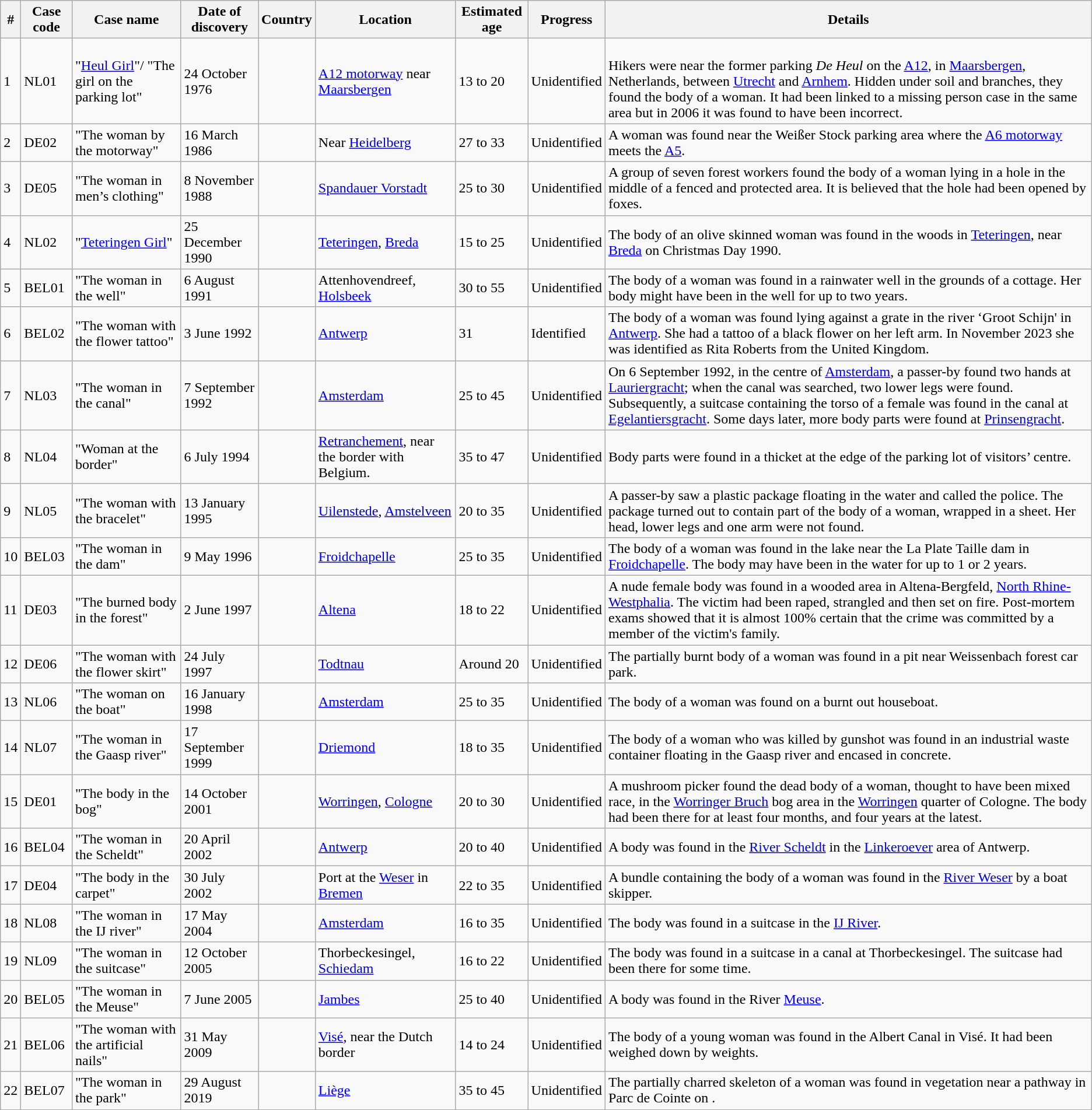<table class="wikitable sortable">
<tr>
<th>#</th>
<th>Case code</th>
<th>Case name</th>
<th>Date of discovery</th>
<th>Country</th>
<th>Location</th>
<th>Estimated age</th>
<th>Progress</th>
<th>Details</th>
</tr>
<tr>
<td>1</td>
<td>NL01</td>
<td>"<a href='#'>Heul Girl</a>"/ "The girl on the parking lot"</td>
<td>24 October 1976</td>
<td></td>
<td><a href='#'>A12 motorway</a> near <a href='#'>Maarsbergen</a></td>
<td>13 to 20</td>
<td>Unidentified</td>
<td><br>Hikers were near the former parking <em>De Heul</em> on the <a href='#'>A12</a>, in <a href='#'>Maarsbergen</a>, Netherlands, between <a href='#'>Utrecht</a> and <a href='#'>Arnhem</a>. Hidden under soil and branches, they found the body of a woman. It had been linked to a missing person case in the same area but in 2006 it was found to have been incorrect.</td>
</tr>
<tr>
<td>2</td>
<td>DE02</td>
<td>"The woman by the motorway"</td>
<td>16 March 1986</td>
<td></td>
<td>Near <a href='#'>Heidelberg</a></td>
<td>27 to 33</td>
<td>Unidentified</td>
<td>A woman was found near the Weißer Stock parking area where the <a href='#'>A6 motorway</a> meets the <a href='#'>A5</a>.</td>
</tr>
<tr>
<td>3</td>
<td>DE05</td>
<td>"The woman in men’s clothing"</td>
<td>8 November 1988</td>
<td></td>
<td><a href='#'>Spandauer Vorstadt</a></td>
<td>25 to 30</td>
<td>Unidentified</td>
<td>A group of seven forest workers found the body of a woman lying in a hole in the middle of a fenced and protected area. It is believed that the hole had been opened by foxes.</td>
</tr>
<tr>
<td>4</td>
<td>NL02</td>
<td>"<a href='#'>Teteringen Girl</a>"</td>
<td>25 December 1990</td>
<td></td>
<td><a href='#'>Teteringen</a>, <a href='#'>Breda</a></td>
<td>15 to 25</td>
<td>Unidentified</td>
<td>The body of an olive skinned woman was found in the woods in <a href='#'>Teteringen</a>, near <a href='#'>Breda</a> on Christmas Day 1990.</td>
</tr>
<tr>
<td>5</td>
<td>BEL01</td>
<td>"The woman in the well"</td>
<td>6 August 1991</td>
<td></td>
<td>Attenhovendreef, <a href='#'>Holsbeek</a></td>
<td>30 to 55</td>
<td>Unidentified</td>
<td>The body of a woman was found in a rainwater well in the grounds of a cottage. Her body might have been in the well for up to two years.</td>
</tr>
<tr>
<td>6</td>
<td>BEL02</td>
<td>"The woman with the flower tattoo"</td>
<td>3 June 1992</td>
<td></td>
<td><a href='#'>Antwerp</a></td>
<td>31</td>
<td>Identified</td>
<td>The body of a woman was found lying against a grate in the river ‘Groot Schijn' in <a href='#'>Antwerp</a>. She had a tattoo of a black flower on her left arm. In November 2023 she was identified as Rita Roberts from the United Kingdom.</td>
</tr>
<tr>
<td>7</td>
<td>NL03</td>
<td>"The woman in the canal"</td>
<td>7 September 1992</td>
<td></td>
<td><a href='#'>Amsterdam</a></td>
<td>25 to 45</td>
<td>Unidentified</td>
<td>On 6 September 1992, in the centre of <a href='#'>Amsterdam</a>, a passer-by found two hands at <a href='#'>Lauriergracht</a>; when the canal was searched, two lower legs were found. Subsequently, a suitcase containing the torso of a female was found in the canal at <a href='#'>Egelantiersgracht</a>. Some days later, more body parts were found at <a href='#'>Prinsengracht</a>.</td>
</tr>
<tr>
<td>8</td>
<td>NL04</td>
<td>"Woman at the border"</td>
<td>6 July 1994</td>
<td></td>
<td><a href='#'>Retranchement</a>, near the border with Belgium.</td>
<td>35 to 47</td>
<td>Unidentified</td>
<td>Body parts were found in a thicket at the edge of the parking lot of visitors’ centre.</td>
</tr>
<tr>
<td>9</td>
<td>NL05</td>
<td>"The woman with the bracelet"</td>
<td>13 January 1995</td>
<td></td>
<td><a href='#'>Uilenstede</a>, <a href='#'>Amstelveen</a></td>
<td>20 to 35</td>
<td>Unidentified</td>
<td>A passer-by saw a plastic package floating in the water and called the police. The package turned out to contain part of the body of a woman, wrapped in a sheet. Her head, lower legs and one arm were not found.</td>
</tr>
<tr>
<td>10</td>
<td>BEL03</td>
<td>"The woman in the dam"</td>
<td>9 May 1996</td>
<td></td>
<td><a href='#'>Froidchapelle</a></td>
<td>25 to 35</td>
<td>Unidentified</td>
<td>The body of a woman was found in the lake near the La Plate Taille dam in <a href='#'>Froidchapelle</a>. The body may have been in the water for up to 1 or 2 years.</td>
</tr>
<tr>
<td>11</td>
<td>DE03</td>
<td>"The burned body in the forest"</td>
<td>2 June 1997</td>
<td></td>
<td><a href='#'>Altena</a></td>
<td>18 to 22</td>
<td>Unidentified</td>
<td>A nude female body was found in a wooded area in Altena-Bergfeld, <a href='#'>North Rhine-Westphalia</a>. The victim had been raped, strangled and then set on fire. Post-mortem exams showed that it is almost 100% certain that the crime was committed by a member of the victim's family.</td>
</tr>
<tr>
<td>12</td>
<td>DE06</td>
<td>"The woman with the flower skirt"</td>
<td>24 July 1997</td>
<td></td>
<td><a href='#'>Todtnau</a></td>
<td>Around 20</td>
<td>Unidentified</td>
<td>The partially burnt body of a woman was found in a pit near Weissenbach forest car park.</td>
</tr>
<tr>
<td>13</td>
<td>NL06</td>
<td>"The woman on the boat"</td>
<td>16 January 1998</td>
<td></td>
<td><a href='#'>Amsterdam</a></td>
<td>25 to 35</td>
<td>Unidentified</td>
<td>The body of a woman was found on a burnt out houseboat.</td>
</tr>
<tr>
<td>14</td>
<td>NL07</td>
<td>"The woman in the Gaasp river"</td>
<td>17 September 1999</td>
<td></td>
<td><a href='#'>Driemond</a></td>
<td>18 to 35</td>
<td>Unidentified</td>
<td>The body of a woman who was killed by gunshot was found in an industrial waste container floating in the Gaasp river and encased in concrete.</td>
</tr>
<tr>
<td>15</td>
<td>DE01</td>
<td>"The body in the bog"</td>
<td>14  October 2001</td>
<td></td>
<td><a href='#'>Worringen</a>, <a href='#'>Cologne</a></td>
<td>20 to 30</td>
<td>Unidentified</td>
<td>A mushroom picker found the dead body of a woman, thought to have been mixed race, in the <a href='#'>Worringer Bruch</a> bog area in the <a href='#'>Worringen</a> quarter of Cologne. The body had been there for at least four months, and four years at the latest.</td>
</tr>
<tr>
<td>16</td>
<td>BEL04</td>
<td>"The woman in the Scheldt"</td>
<td>20 April 2002</td>
<td></td>
<td><a href='#'>Antwerp</a></td>
<td>20 to 40</td>
<td>Unidentified</td>
<td>A body was found in the <a href='#'>River Scheldt</a> in the <a href='#'>Linkeroever</a> area of Antwerp.</td>
</tr>
<tr>
<td>17</td>
<td>DE04</td>
<td>"The body in the carpet"</td>
<td>30 July 2002</td>
<td></td>
<td>Port at the <a href='#'>Weser</a> in <a href='#'>Bremen</a></td>
<td>22 to 35</td>
<td>Unidentified</td>
<td>A bundle containing the body of a woman was found in the <a href='#'>River Weser</a> by a boat skipper.</td>
</tr>
<tr>
<td>18</td>
<td>NL08</td>
<td>"The woman in the IJ river"</td>
<td>17 May 2004</td>
<td></td>
<td><a href='#'>Amsterdam</a></td>
<td>16 to 35</td>
<td>Unidentified</td>
<td>The body was found in a suitcase in the <a href='#'>IJ River</a>.</td>
</tr>
<tr>
<td>19</td>
<td>NL09</td>
<td>"The woman in the suitcase"</td>
<td>12 October 2005</td>
<td></td>
<td>Thorbeckesingel, <a href='#'>Schiedam</a></td>
<td>16 to 22</td>
<td>Unidentified</td>
<td>The body was found in a suitcase in a canal at Thorbeckesingel. The suitcase had been there for some time.</td>
</tr>
<tr>
<td>20</td>
<td>BEL05</td>
<td>"The woman in the Meuse"</td>
<td>7 June 2005</td>
<td></td>
<td><a href='#'>Jambes</a></td>
<td>25 to 40</td>
<td>Unidentified</td>
<td>A body was found in the River <a href='#'>Meuse</a>.</td>
</tr>
<tr>
<td>21</td>
<td>BEL06</td>
<td>"The woman with the artificial nails"</td>
<td>31 May 2009</td>
<td></td>
<td><a href='#'>Visé</a>, near the Dutch border</td>
<td>14 to 24</td>
<td>Unidentified</td>
<td>The body of a young woman was found in the Albert Canal in Visé. It had been weighed down by weights.</td>
</tr>
<tr>
<td>22</td>
<td>BEL07</td>
<td>"The woman in the park"</td>
<td>29 August 2019</td>
<td></td>
<td><a href='#'>Liège</a></td>
<td>35 to 45</td>
<td>Unidentified</td>
<td>The partially charred skeleton of a woman was found in vegetation near a pathway in Parc de Cointe on .</td>
</tr>
</table>
